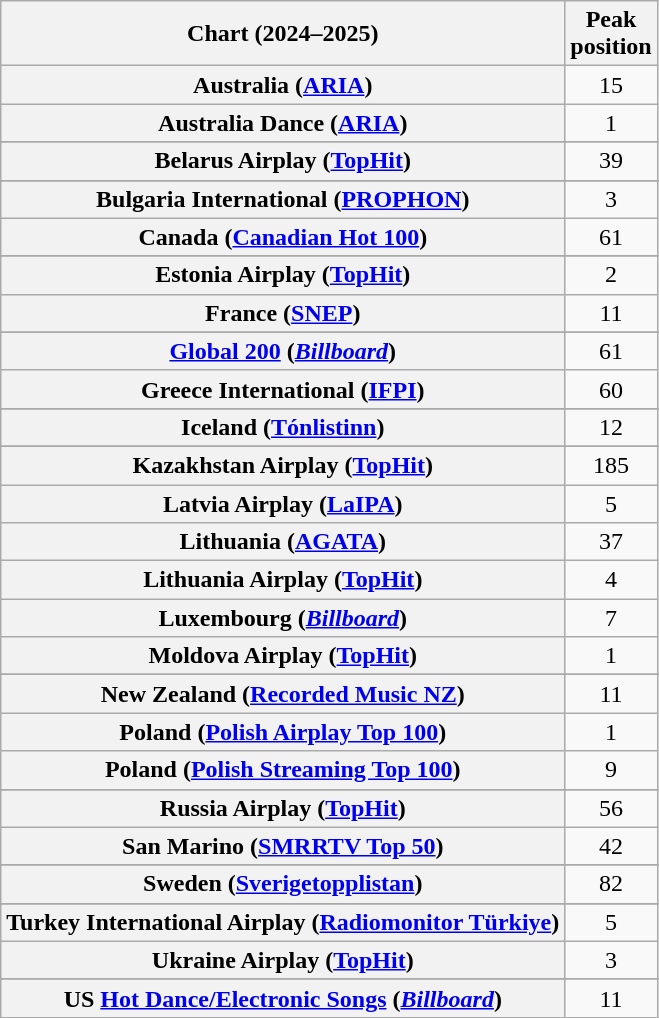<table class="wikitable plainrowheaders sortable" style="text-align:center">
<tr>
<th scope="col">Chart (2024–2025)</th>
<th scope="col">Peak<br>position</th>
</tr>
<tr>
<th scope="row">Australia (<a href='#'>ARIA</a>)</th>
<td>15</td>
</tr>
<tr>
<th scope="row">Australia Dance (<a href='#'>ARIA</a>)</th>
<td>1</td>
</tr>
<tr>
</tr>
<tr>
<th scope="row">Belarus Airplay (<a href='#'>TopHit</a>)</th>
<td>39</td>
</tr>
<tr>
</tr>
<tr>
</tr>
<tr>
<th scope="row">Bulgaria International (<a href='#'>PROPHON</a>)</th>
<td>3</td>
</tr>
<tr>
<th scope="row">Canada (<a href='#'>Canadian Hot 100</a>)</th>
<td>61</td>
</tr>
<tr>
</tr>
<tr>
</tr>
<tr>
</tr>
<tr>
<th scope="row">Estonia Airplay (<a href='#'>TopHit</a>)</th>
<td>2</td>
</tr>
<tr>
<th scope="row">France (<a href='#'>SNEP</a>)</th>
<td>11</td>
</tr>
<tr>
</tr>
<tr>
<th scope="row"><a href='#'>Global 200</a> (<em><a href='#'>Billboard</a></em>)</th>
<td>61</td>
</tr>
<tr>
<th scope="row">Greece International (<a href='#'>IFPI</a>)</th>
<td>60</td>
</tr>
<tr>
</tr>
<tr>
</tr>
<tr>
</tr>
<tr>
<th scope="row">Iceland (<a href='#'>Tónlistinn</a>)</th>
<td>12</td>
</tr>
<tr>
</tr>
<tr>
<th scope="row">Kazakhstan Airplay (<a href='#'>TopHit</a>)</th>
<td>185</td>
</tr>
<tr>
<th scope="row">Latvia Airplay (<a href='#'>LaIPA</a>)</th>
<td>5</td>
</tr>
<tr>
<th scope="row">Lithuania (<a href='#'>AGATA</a>)</th>
<td>37</td>
</tr>
<tr>
<th scope="row">Lithuania Airplay (<a href='#'>TopHit</a>)</th>
<td>4</td>
</tr>
<tr>
<th scope="row">Luxembourg (<em><a href='#'>Billboard</a></em>)</th>
<td>7</td>
</tr>
<tr>
<th scope="row">Moldova Airplay (<a href='#'>TopHit</a>)</th>
<td>1</td>
</tr>
<tr>
</tr>
<tr>
</tr>
<tr>
<th scope="row">New Zealand (<a href='#'>Recorded Music NZ</a>)</th>
<td>11</td>
</tr>
<tr>
<th scope="row">Poland (<a href='#'>Polish Airplay Top 100</a>)</th>
<td>1</td>
</tr>
<tr>
<th scope="row">Poland (<a href='#'>Polish Streaming Top 100</a>)</th>
<td>9</td>
</tr>
<tr>
</tr>
<tr>
</tr>
<tr>
</tr>
<tr>
<th scope="row">Russia Airplay (<a href='#'>TopHit</a>)</th>
<td>56</td>
</tr>
<tr>
<th scope="row">San Marino (<a href='#'>SMRRTV Top 50</a>)</th>
<td>42</td>
</tr>
<tr>
</tr>
<tr>
</tr>
<tr>
<th scope="row">Sweden (<a href='#'>Sverigetopplistan</a>)</th>
<td>82</td>
</tr>
<tr>
</tr>
<tr>
<th scope="row">Turkey International Airplay (<a href='#'>Radiomonitor Türkiye</a>)</th>
<td>5</td>
</tr>
<tr>
<th scope="row">Ukraine Airplay (<a href='#'>TopHit</a>)</th>
<td>3</td>
</tr>
<tr>
</tr>
<tr>
</tr>
<tr>
<th scope="row">US <a href='#'>Hot Dance/Electronic Songs</a> (<em><a href='#'>Billboard</a></em>)</th>
<td>11</td>
</tr>
</table>
